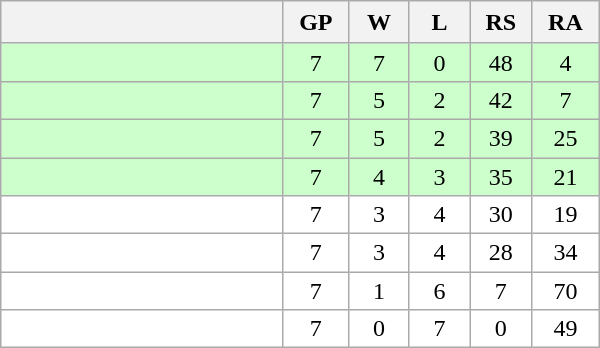<table class="wikitable" width="400" style="text-align:center;">
<tr>
<th bgcolor="#efefef" width="120">　</th>
<th bgcolor="#efefef" width="20">GP</th>
<th bgcolor="#efefef" width="20">W</th>
<th bgcolor="#efefef" width="20">L</th>
<th bgcolor="#efefef" width="20">RS</th>
<th bgcolor="#efefef" width="20">RA</th>
</tr>
<tr align=center bgcolor="#ccffcc">
<td align=left></td>
<td>7</td>
<td>7</td>
<td>0</td>
<td>48</td>
<td>4</td>
</tr>
<tr align=center bgcolor="#ccffcc">
<td align=left></td>
<td>7</td>
<td>5</td>
<td>2</td>
<td>42</td>
<td>7</td>
</tr>
<tr align=center bgcolor="#ccffcc">
<td align=left></td>
<td>7</td>
<td>5</td>
<td>2</td>
<td>39</td>
<td>25</td>
</tr>
<tr align=center bgcolor="#ccffcc">
<td align=left></td>
<td>7</td>
<td>4</td>
<td>3</td>
<td>35</td>
<td>21</td>
</tr>
<tr align=center bgcolor="#ffffff">
<td align=left></td>
<td>7</td>
<td>3</td>
<td>4</td>
<td>30</td>
<td>19</td>
</tr>
<tr align=center bgcolor="#ffffff">
<td align=left></td>
<td>7</td>
<td>3</td>
<td>4</td>
<td>28</td>
<td>34</td>
</tr>
<tr align=center bgcolor="#ffffff">
<td align=left></td>
<td>7</td>
<td>1</td>
<td>6</td>
<td>7</td>
<td>70</td>
</tr>
<tr align=center bgcolor="#ffffff">
<td align=left></td>
<td>7</td>
<td>0</td>
<td>7</td>
<td>0</td>
<td>49</td>
</tr>
</table>
